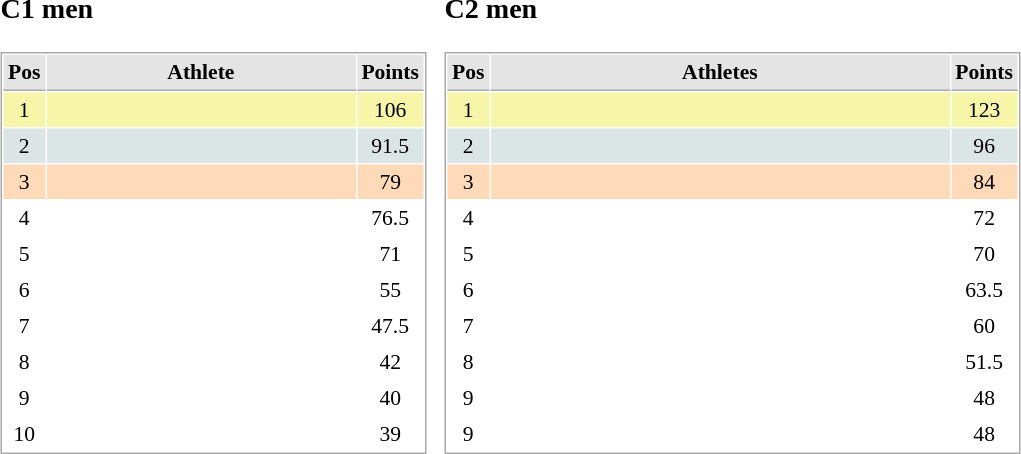<table border="0" cellspacing="10">
<tr>
<td><br><h3>C1 men</h3><table cellspacing="1" cellpadding="3" style="border:1px solid #AAAAAA;font-size:90%">
<tr bgcolor="#E4E4E4">
<th style="border-bottom:1px solid #AAAAAA" width=10>Pos</th>
<th style="border-bottom:1px solid #AAAAAA" width=200>Athlete</th>
<th style="border-bottom:1px solid #AAAAAA" width=20>Points</th>
</tr>
<tr align="center"  bgcolor="#F7F6A8">
<td>1</td>
<td align="left"></td>
<td>106</td>
</tr>
<tr align="center"  bgcolor="#DCE5E5">
<td>2</td>
<td align="left"></td>
<td>91.5</td>
</tr>
<tr align="center" bgcolor="#FFDAB9">
<td>3</td>
<td align="left"></td>
<td>79</td>
</tr>
<tr align="center">
<td>4</td>
<td align="left"></td>
<td>76.5</td>
</tr>
<tr align="center">
<td>5</td>
<td align="left"></td>
<td>71</td>
</tr>
<tr align="center">
<td>6</td>
<td align="left"></td>
<td>55</td>
</tr>
<tr align="center">
<td>7</td>
<td align="left"></td>
<td>47.5</td>
</tr>
<tr align="center">
<td>8</td>
<td align="left"></td>
<td>42</td>
</tr>
<tr align="center">
<td>9</td>
<td align="left"></td>
<td>40</td>
</tr>
<tr align="center">
<td>10</td>
<td align="left"></td>
<td>39</td>
</tr>
</table>
</td>
<td><br><h3>C2 men</h3><table cellspacing="1" cellpadding="3" style="border:1px solid #AAAAAA;font-size:90%">
<tr bgcolor="#E4E4E4">
<th style="border-bottom:1px solid #AAAAAA" width=10>Pos</th>
<th style="border-bottom:1px solid #AAAAAA" width=300>Athletes</th>
<th style="border-bottom:1px solid #AAAAAA" width=20>Points</th>
</tr>
<tr align="center"  bgcolor="#F7F6A8">
<td>1</td>
<td align="left"></td>
<td>123</td>
</tr>
<tr align="center"  bgcolor="#DCE5E5">
<td>2</td>
<td align="left"></td>
<td>96</td>
</tr>
<tr align="center" bgcolor="#FFDAB9">
<td>3</td>
<td align="left"></td>
<td>84</td>
</tr>
<tr align="center">
<td>4</td>
<td align="left"></td>
<td>72</td>
</tr>
<tr align="center">
<td>5</td>
<td align="left"></td>
<td>70</td>
</tr>
<tr align="center">
<td>6</td>
<td align="left"></td>
<td>63.5</td>
</tr>
<tr align="center">
<td>7</td>
<td align="left"></td>
<td>60</td>
</tr>
<tr align="center">
<td>8</td>
<td align="left"></td>
<td>51.5</td>
</tr>
<tr align="center">
<td>9</td>
<td align="left"></td>
<td>48</td>
</tr>
<tr align="center">
<td>9</td>
<td align="left"></td>
<td>48</td>
</tr>
</table>
</td>
</tr>
</table>
